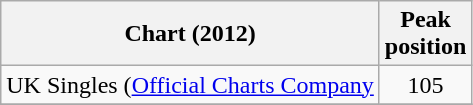<table class="wikitable sortable">
<tr>
<th scope="col">Chart (2012)</th>
<th scope="col">Peak<br>position</th>
</tr>
<tr>
<td>UK Singles (<a href='#'>Official Charts Company</a></td>
<td align="center">105</td>
</tr>
<tr>
</tr>
</table>
